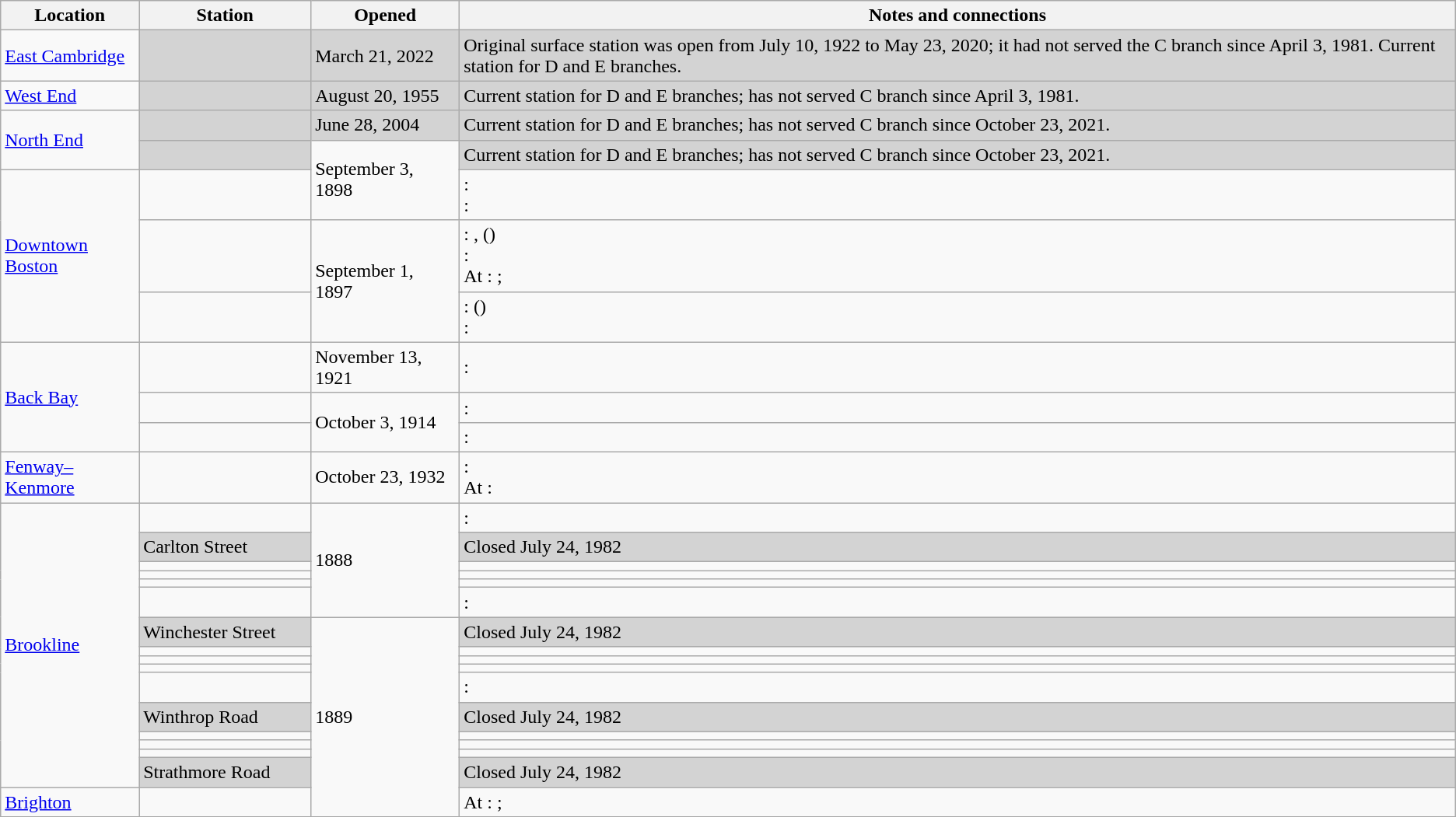<table class="wikitable">
<tr>
<th>Location</th>
<th scope=col width="140px">Station</th>
<th scope=col width="120px">Opened</th>
<th>Notes and connections</th>
</tr>
<tr>
<td><a href='#'>East Cambridge</a></td>
<td bgcolor=lightgray> </td>
<td bgcolor=lightgray>March 21, 2022</td>
<td bgcolor=lightgray>Original surface station was open from July 10, 1922 to May 23, 2020; it had not served the C branch since April 3, 1981. Current station for D and E branches.</td>
</tr>
<tr>
<td><a href='#'>West End</a></td>
<td bgcolor=lightgray> </td>
<td bgcolor=lightgray>August 20, 1955</td>
<td bgcolor=lightgray>Current station for D and E branches; has not served C branch since April 3, 1981.</td>
</tr>
<tr>
<td rowspan=2><a href='#'>North End</a></td>
<td bgcolor=lightgray> </td>
<td bgcolor=lightgray>June 28, 2004</td>
<td bgcolor=lightgray>Current station for D and E branches; has not served C branch since October 23, 2021.</td>
</tr>
<tr>
<td bgcolor=lightgray> </td>
<td rowspan=2>September 3, 1898</td>
<td bgcolor=lightgray>Current station for D and E branches; has not served C branch since October 23, 2021.</td>
</tr>
<tr>
<td rowspan=3><a href='#'>Downtown Boston</a></td>
<td> </td>
<td>: <br>: </td>
</tr>
<tr>
<td> </td>
<td rowspan=2>September 1, 1897</td>
<td>: ,  ()<br>: <br>At :  ;  </td>
</tr>
<tr>
<td></td>
<td>:  ()<br>: </td>
</tr>
<tr>
<td rowspan=3><a href='#'>Back Bay</a></td>
<td> </td>
<td>November 13, 1921</td>
<td>: </td>
</tr>
<tr>
<td> </td>
<td rowspan=2>October 3, 1914</td>
<td>: </td>
</tr>
<tr>
<td></td>
<td>: </td>
</tr>
<tr>
<td><a href='#'>Fenway–Kenmore</a></td>
<td> </td>
<td>October 23, 1932</td>
<td>: <br>At :<br></td>
</tr>
<tr>
<td rowspan=16><a href='#'>Brookline</a></td>
<td> </td>
<td rowspan=6>1888</td>
<td>: </td>
</tr>
<tr>
<td bgcolor=lightgray>Carlton Street</td>
<td bgcolor=lightgray>Closed July 24, 1982</td>
</tr>
<tr>
<td></td>
<td></td>
</tr>
<tr>
<td></td>
<td></td>
</tr>
<tr>
<td></td>
<td></td>
</tr>
<tr>
<td> </td>
<td>: </td>
</tr>
<tr>
<td bgcolor=lightgray>Winchester Street</td>
<td rowspan=11>1889</td>
<td bgcolor=lightgray>Closed July 24, 1982</td>
</tr>
<tr>
<td></td>
<td></td>
</tr>
<tr>
<td></td>
<td></td>
</tr>
<tr>
<td></td>
<td></td>
</tr>
<tr>
<td> </td>
<td>: </td>
</tr>
<tr>
<td bgcolor=lightgray>Winthrop Road</td>
<td bgcolor=lightgray>Closed July 24, 1982</td>
</tr>
<tr>
<td></td>
<td></td>
</tr>
<tr>
<td></td>
<td></td>
</tr>
<tr>
<td></td>
<td></td>
</tr>
<tr>
<td bgcolor=lightgray>Strathmore Road</td>
<td bgcolor=lightgray>Closed July 24, 1982</td>
</tr>
<tr>
<td><a href='#'>Brighton</a></td>
<td> </td>
<td>At :  ;  </td>
</tr>
</table>
